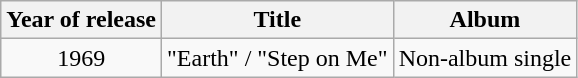<table class="wikitable">
<tr>
<th align="left">Year of release</th>
<th align="left">Title</th>
<th align="left">Album</th>
</tr>
<tr>
<td style="text-align:center;">1969</td>
<td align="left">"Earth" / "Step on Me"</td>
<td align="left">Non-album single</td>
</tr>
</table>
